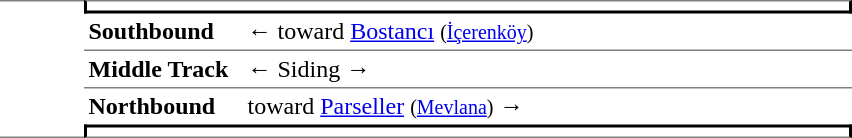<table cellspacing=0 cellpadding=3>
<tr>
<td style="border-top:solid 1px gray;border-bottom:solid 1px gray;vertical-align:top;" width=50 rowspan=5></td>
<td style="border-top:solid 1px gray;border-right:solid 2px black;border-left:solid 2px black;border-bottom:solid 2px black;text-align:center;" colspan=2></td>
</tr>
<tr>
<td style="border-bottom:solid 1px gray;" width=100><strong>Southbound</strong></td>
<td style="border-bottom:solid 1px gray;" width=400>←  toward <a href='#'>Bostancı</a> <small>(<a href='#'>İçerenköy</a>)</small></td>
</tr>
<tr>
<td style="border-bottom:solid 1px gray;" width=100><strong>Middle Track</strong></td>
<td style="border-bottom:solid 1px gray;" width=100>←  Siding →</td>
</tr>
<tr>
<td><strong>Northbound</strong></td>
<td> toward <a href='#'>Parseller</a> <small>(<a href='#'>Mevlana</a>)</small> →</td>
</tr>
<tr>
<td style="border-bottom:solid 1px gray;border-top:solid 2px black;border-right:solid 2px black;border-left:solid 2px black;text-align:center;" colspan=2></td>
</tr>
</table>
